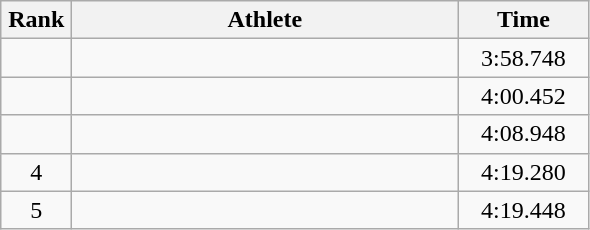<table class=wikitable style="text-align:center">
<tr>
<th width=40>Rank</th>
<th width=250>Athlete</th>
<th width=80>Time</th>
</tr>
<tr>
<td></td>
<td align=left></td>
<td>3:58.748</td>
</tr>
<tr>
<td></td>
<td align=left></td>
<td>4:00.452</td>
</tr>
<tr>
<td></td>
<td align=left></td>
<td>4:08.948</td>
</tr>
<tr>
<td>4</td>
<td align=left></td>
<td>4:19.280</td>
</tr>
<tr>
<td>5</td>
<td align=left></td>
<td>4:19.448</td>
</tr>
</table>
